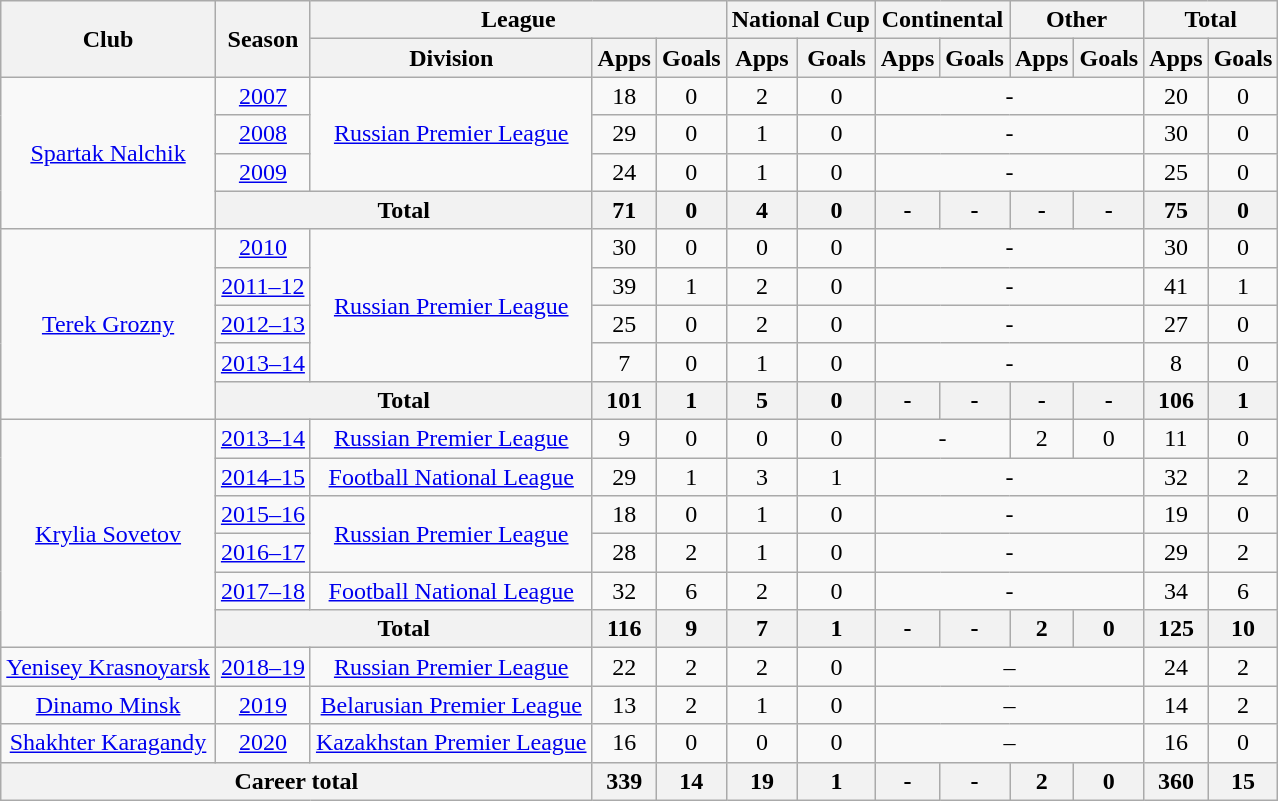<table class="wikitable" style="text-align: center">
<tr>
<th rowspan="2">Club</th>
<th rowspan="2">Season</th>
<th colspan="3">League</th>
<th colspan="2">National Cup</th>
<th colspan="2">Continental</th>
<th colspan="2">Other</th>
<th colspan="2">Total</th>
</tr>
<tr>
<th>Division</th>
<th>Apps</th>
<th>Goals</th>
<th>Apps</th>
<th>Goals</th>
<th>Apps</th>
<th>Goals</th>
<th>Apps</th>
<th>Goals</th>
<th>Apps</th>
<th>Goals</th>
</tr>
<tr>
<td rowspan="4"><a href='#'>Spartak Nalchik</a></td>
<td><a href='#'>2007</a></td>
<td rowspan="3"><a href='#'>Russian Premier League</a></td>
<td>18</td>
<td>0</td>
<td>2</td>
<td>0</td>
<td colspan="4">-</td>
<td>20</td>
<td>0</td>
</tr>
<tr>
<td><a href='#'>2008</a></td>
<td>29</td>
<td>0</td>
<td>1</td>
<td>0</td>
<td colspan="4">-</td>
<td>30</td>
<td>0</td>
</tr>
<tr>
<td><a href='#'>2009</a></td>
<td>24</td>
<td>0</td>
<td>1</td>
<td>0</td>
<td colspan="4">-</td>
<td>25</td>
<td>0</td>
</tr>
<tr>
<th colspan="2">Total</th>
<th>71</th>
<th>0</th>
<th>4</th>
<th>0</th>
<th>-</th>
<th>-</th>
<th>-</th>
<th>-</th>
<th>75</th>
<th>0</th>
</tr>
<tr>
<td rowspan="5"><a href='#'>Terek Grozny</a></td>
<td><a href='#'>2010</a></td>
<td rowspan="4"><a href='#'>Russian Premier League</a></td>
<td>30</td>
<td>0</td>
<td>0</td>
<td>0</td>
<td colspan="4">-</td>
<td>30</td>
<td>0</td>
</tr>
<tr>
<td><a href='#'>2011–12</a></td>
<td>39</td>
<td>1</td>
<td>2</td>
<td>0</td>
<td colspan="4">-</td>
<td>41</td>
<td>1</td>
</tr>
<tr>
<td><a href='#'>2012–13</a></td>
<td>25</td>
<td>0</td>
<td>2</td>
<td>0</td>
<td colspan="4">-</td>
<td>27</td>
<td>0</td>
</tr>
<tr>
<td><a href='#'>2013–14</a></td>
<td>7</td>
<td>0</td>
<td>1</td>
<td>0</td>
<td colspan="4">-</td>
<td>8</td>
<td>0</td>
</tr>
<tr>
<th colspan="2">Total</th>
<th>101</th>
<th>1</th>
<th>5</th>
<th>0</th>
<th>-</th>
<th>-</th>
<th>-</th>
<th>-</th>
<th>106</th>
<th>1</th>
</tr>
<tr>
<td rowspan="6"><a href='#'>Krylia Sovetov</a></td>
<td><a href='#'>2013–14</a></td>
<td rowspan="1"><a href='#'>Russian Premier League</a></td>
<td>9</td>
<td>0</td>
<td>0</td>
<td>0</td>
<td colspan="2">-</td>
<td>2</td>
<td>0</td>
<td>11</td>
<td>0</td>
</tr>
<tr>
<td><a href='#'>2014–15</a></td>
<td rowspan="1"><a href='#'>Football National League</a></td>
<td>29</td>
<td>1</td>
<td>3</td>
<td>1</td>
<td colspan="4">-</td>
<td>32</td>
<td>2</td>
</tr>
<tr>
<td><a href='#'>2015–16</a></td>
<td rowspan="2"><a href='#'>Russian Premier League</a></td>
<td>18</td>
<td>0</td>
<td>1</td>
<td>0</td>
<td colspan="4">-</td>
<td>19</td>
<td>0</td>
</tr>
<tr>
<td><a href='#'>2016–17</a></td>
<td>28</td>
<td>2</td>
<td>1</td>
<td>0</td>
<td colspan="4">-</td>
<td>29</td>
<td>2</td>
</tr>
<tr>
<td><a href='#'>2017–18</a></td>
<td rowspan="1"><a href='#'>Football National League</a></td>
<td>32</td>
<td>6</td>
<td>2</td>
<td>0</td>
<td colspan="4">-</td>
<td>34</td>
<td>6</td>
</tr>
<tr>
<th colspan="2">Total</th>
<th>116</th>
<th>9</th>
<th>7</th>
<th>1</th>
<th>-</th>
<th>-</th>
<th>2</th>
<th>0</th>
<th>125</th>
<th>10</th>
</tr>
<tr>
<td><a href='#'>Yenisey Krasnoyarsk</a></td>
<td><a href='#'>2018–19</a></td>
<td><a href='#'>Russian Premier League</a></td>
<td>22</td>
<td>2</td>
<td>2</td>
<td>0</td>
<td colspan="4">–</td>
<td>24</td>
<td>2</td>
</tr>
<tr>
<td><a href='#'>Dinamo Minsk</a></td>
<td><a href='#'>2019</a></td>
<td><a href='#'>Belarusian Premier League</a></td>
<td>13</td>
<td>2</td>
<td>1</td>
<td>0</td>
<td colspan="4">–</td>
<td>14</td>
<td>2</td>
</tr>
<tr>
<td><a href='#'>Shakhter Karagandy</a></td>
<td><a href='#'>2020</a></td>
<td><a href='#'>Kazakhstan Premier League</a></td>
<td>16</td>
<td>0</td>
<td>0</td>
<td>0</td>
<td colspan="4">–</td>
<td>16</td>
<td>0</td>
</tr>
<tr>
<th colspan="3">Career total</th>
<th>339</th>
<th>14</th>
<th>19</th>
<th>1</th>
<th>-</th>
<th>-</th>
<th>2</th>
<th>0</th>
<th>360</th>
<th>15</th>
</tr>
</table>
